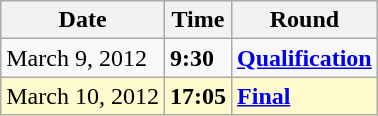<table class="wikitable">
<tr>
<th>Date</th>
<th>Time</th>
<th>Round</th>
</tr>
<tr>
<td>March 9, 2012</td>
<td><strong>9:30</strong></td>
<td><strong><a href='#'>Qualification</a></strong></td>
</tr>
<tr style=background:lemonchiffon>
<td>March 10, 2012</td>
<td><strong>17:05</strong></td>
<td><strong><a href='#'>Final</a></strong></td>
</tr>
</table>
